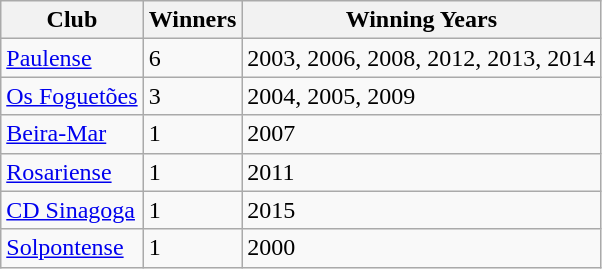<table class="wikitable">
<tr>
<th>Club</th>
<th>Winners</th>
<th>Winning Years</th>
</tr>
<tr>
<td><a href='#'>Paulense</a></td>
<td>6</td>
<td>2003, 2006, 2008, 2012, 2013, 2014</td>
</tr>
<tr>
<td><a href='#'>Os Foguetões</a></td>
<td>3</td>
<td>2004, 2005, 2009</td>
</tr>
<tr>
<td><a href='#'>Beira-Mar</a></td>
<td>1</td>
<td>2007</td>
</tr>
<tr>
<td><a href='#'>Rosariense</a></td>
<td>1</td>
<td>2011</td>
</tr>
<tr>
<td><a href='#'>CD Sinagoga</a></td>
<td>1</td>
<td>2015</td>
</tr>
<tr>
<td><a href='#'>Solpontense</a></td>
<td>1</td>
<td>2000</td>
</tr>
</table>
